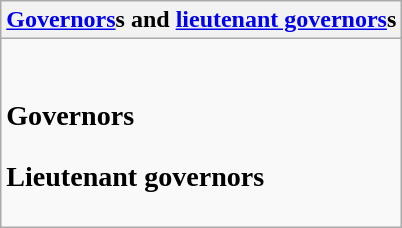<table class="wikitable collapsible collapsed">
<tr>
<th><a href='#'>Governors</a>s and <a href='#'>lieutenant governors</a>s</th>
</tr>
<tr>
<td><br><h3>Governors</h3><h3>Lieutenant governors</h3></td>
</tr>
</table>
